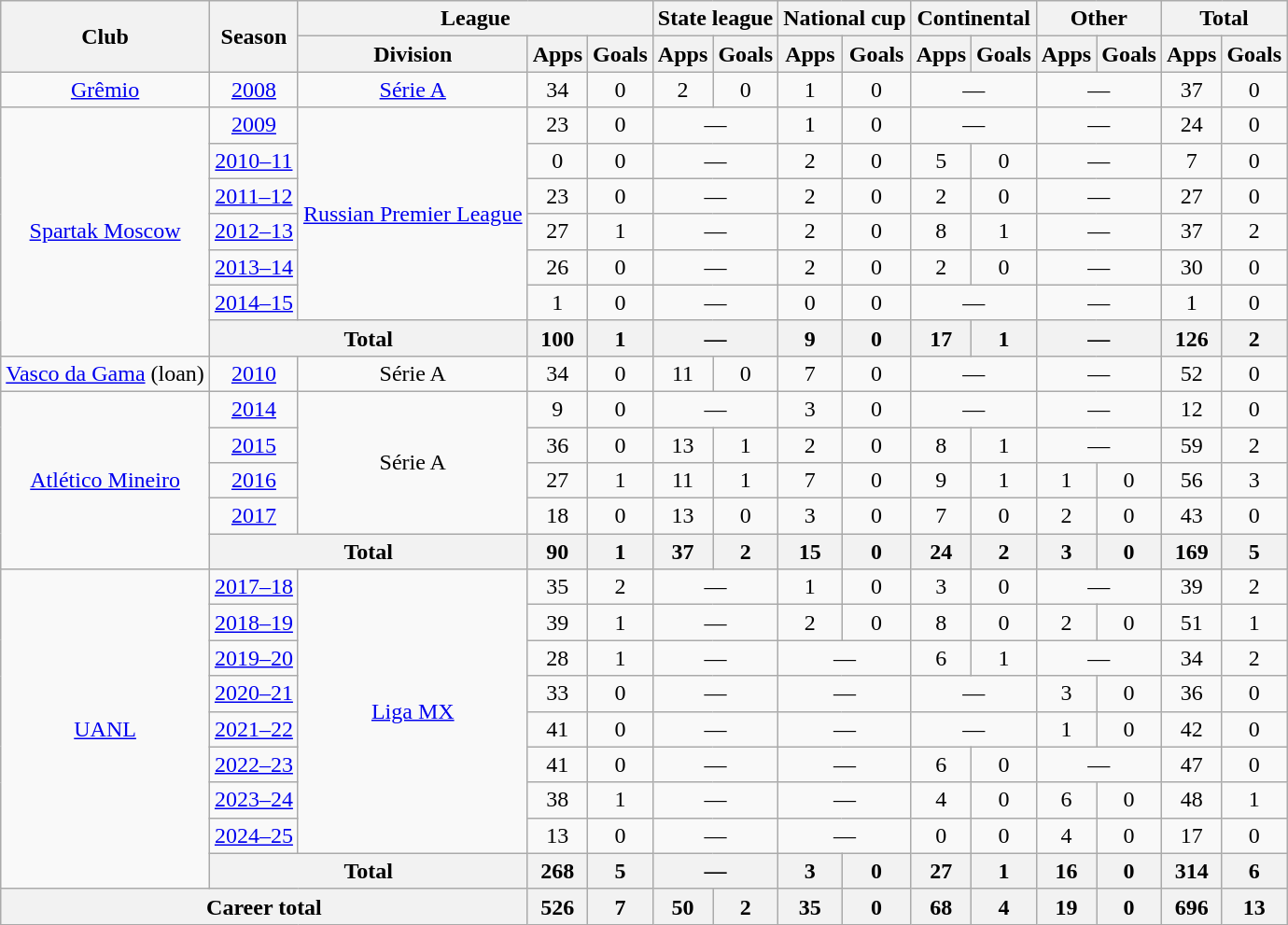<table class="wikitable" style="text-align:center">
<tr>
<th rowspan="2">Club</th>
<th rowspan="2">Season</th>
<th colspan="3">League</th>
<th colspan="2">State league</th>
<th colspan="2">National cup</th>
<th colspan="2">Continental</th>
<th colspan="2">Other</th>
<th colspan="2">Total</th>
</tr>
<tr>
<th>Division</th>
<th>Apps</th>
<th>Goals</th>
<th>Apps</th>
<th>Goals</th>
<th>Apps</th>
<th>Goals</th>
<th>Apps</th>
<th>Goals</th>
<th>Apps</th>
<th>Goals</th>
<th>Apps</th>
<th>Goals</th>
</tr>
<tr>
<td><a href='#'>Grêmio</a></td>
<td><a href='#'>2008</a></td>
<td><a href='#'>Série A</a></td>
<td>34</td>
<td>0</td>
<td>2</td>
<td>0</td>
<td>1</td>
<td>0</td>
<td colspan="2">—</td>
<td colspan="2">—</td>
<td>37</td>
<td>0</td>
</tr>
<tr>
<td rowspan="7"><a href='#'>Spartak Moscow</a></td>
<td><a href='#'>2009</a></td>
<td rowspan="6"><a href='#'>Russian Premier League</a></td>
<td>23</td>
<td>0</td>
<td colspan="2">—</td>
<td>1</td>
<td>0</td>
<td colspan="2">—</td>
<td colspan="2">—</td>
<td>24</td>
<td>0</td>
</tr>
<tr>
<td><a href='#'>2010–11</a></td>
<td>0</td>
<td>0</td>
<td colspan="2">—</td>
<td>2</td>
<td>0</td>
<td>5</td>
<td>0</td>
<td colspan="2">—</td>
<td>7</td>
<td>0</td>
</tr>
<tr>
<td><a href='#'>2011–12</a></td>
<td>23</td>
<td>0</td>
<td colspan="2">—</td>
<td>2</td>
<td>0</td>
<td>2</td>
<td>0</td>
<td colspan="2">—</td>
<td>27</td>
<td>0</td>
</tr>
<tr>
<td><a href='#'>2012–13</a></td>
<td>27</td>
<td>1</td>
<td colspan="2">—</td>
<td>2</td>
<td>0</td>
<td>8</td>
<td>1</td>
<td colspan="2">—</td>
<td>37</td>
<td>2</td>
</tr>
<tr>
<td><a href='#'>2013–14</a></td>
<td>26</td>
<td>0</td>
<td colspan="2">—</td>
<td>2</td>
<td>0</td>
<td>2</td>
<td>0</td>
<td colspan="2">—</td>
<td>30</td>
<td>0</td>
</tr>
<tr>
<td><a href='#'>2014–15</a></td>
<td>1</td>
<td>0</td>
<td colspan="2">—</td>
<td>0</td>
<td>0</td>
<td colspan="2">—</td>
<td colspan="2">—</td>
<td>1</td>
<td>0</td>
</tr>
<tr>
<th colspan="2">Total</th>
<th>100</th>
<th>1</th>
<th colspan="2">—</th>
<th>9</th>
<th>0</th>
<th>17</th>
<th>1</th>
<th colspan="2">—</th>
<th>126</th>
<th>2</th>
</tr>
<tr>
<td><a href='#'>Vasco da Gama</a> (loan)</td>
<td><a href='#'>2010</a></td>
<td>Série A</td>
<td>34</td>
<td>0</td>
<td>11</td>
<td>0</td>
<td>7</td>
<td>0</td>
<td colspan="2">—</td>
<td colspan="2">—</td>
<td>52</td>
<td>0</td>
</tr>
<tr>
<td rowspan="5"><a href='#'>Atlético Mineiro</a></td>
<td><a href='#'>2014</a></td>
<td rowspan="4">Série A</td>
<td>9</td>
<td>0</td>
<td colspan="2">—</td>
<td>3</td>
<td>0</td>
<td colspan="2">—</td>
<td colspan="2">—</td>
<td>12</td>
<td>0</td>
</tr>
<tr>
<td><a href='#'>2015</a></td>
<td>36</td>
<td>0</td>
<td>13</td>
<td>1</td>
<td>2</td>
<td>0</td>
<td>8</td>
<td>1</td>
<td colspan="2">—</td>
<td>59</td>
<td>2</td>
</tr>
<tr>
<td><a href='#'>2016</a></td>
<td>27</td>
<td>1</td>
<td>11</td>
<td>1</td>
<td>7</td>
<td>0</td>
<td>9</td>
<td>1</td>
<td>1</td>
<td>0</td>
<td>56</td>
<td>3</td>
</tr>
<tr>
<td><a href='#'>2017</a></td>
<td>18</td>
<td>0</td>
<td>13</td>
<td>0</td>
<td>3</td>
<td>0</td>
<td>7</td>
<td>0</td>
<td>2</td>
<td>0</td>
<td>43</td>
<td>0</td>
</tr>
<tr>
<th colspan="2">Total</th>
<th>90</th>
<th>1</th>
<th>37</th>
<th>2</th>
<th>15</th>
<th>0</th>
<th>24</th>
<th>2</th>
<th>3</th>
<th>0</th>
<th>169</th>
<th>5</th>
</tr>
<tr>
<td rowspan="9"><a href='#'>UANL</a></td>
<td><a href='#'>2017–18</a></td>
<td rowspan="8"><a href='#'>Liga MX</a></td>
<td>35</td>
<td>2</td>
<td colspan="2">—</td>
<td>1</td>
<td>0</td>
<td>3</td>
<td>0</td>
<td colspan="2">—</td>
<td>39</td>
<td>2</td>
</tr>
<tr>
<td><a href='#'>2018–19</a></td>
<td>39</td>
<td>1</td>
<td colspan="2">—</td>
<td>2</td>
<td>0</td>
<td>8</td>
<td>0</td>
<td>2</td>
<td>0</td>
<td>51</td>
<td>1</td>
</tr>
<tr>
<td><a href='#'>2019–20</a></td>
<td>28</td>
<td>1</td>
<td colspan="2">—</td>
<td colspan="2">—</td>
<td>6</td>
<td>1</td>
<td colspan="2">—</td>
<td>34</td>
<td>2</td>
</tr>
<tr>
<td><a href='#'>2020–21</a></td>
<td>33</td>
<td>0</td>
<td colspan="2">—</td>
<td colspan="2">—</td>
<td colspan="2">—</td>
<td>3</td>
<td>0</td>
<td>36</td>
<td>0</td>
</tr>
<tr>
<td><a href='#'>2021–22</a></td>
<td>41</td>
<td>0</td>
<td colspan="2">—</td>
<td colspan="2">—</td>
<td colspan="2">—</td>
<td>1</td>
<td>0</td>
<td>42</td>
<td>0</td>
</tr>
<tr>
<td><a href='#'>2022–23</a></td>
<td>41</td>
<td>0</td>
<td colspan="2">—</td>
<td colspan="2">—</td>
<td>6</td>
<td>0</td>
<td colspan="2">—</td>
<td>47</td>
<td>0</td>
</tr>
<tr>
<td><a href='#'>2023–24</a></td>
<td>38</td>
<td>1</td>
<td colspan="2">—</td>
<td colspan="2">—</td>
<td>4</td>
<td>0</td>
<td>6</td>
<td>0</td>
<td>48</td>
<td>1</td>
</tr>
<tr>
<td><a href='#'>2024–25</a></td>
<td>13</td>
<td>0</td>
<td colspan="2">—</td>
<td colspan="2">—</td>
<td>0</td>
<td>0</td>
<td>4</td>
<td>0</td>
<td>17</td>
<td>0</td>
</tr>
<tr>
<th colspan="2">Total</th>
<th>268</th>
<th>5</th>
<th colspan="2">—</th>
<th>3</th>
<th>0</th>
<th>27</th>
<th>1</th>
<th>16</th>
<th>0</th>
<th>314</th>
<th>6</th>
</tr>
<tr>
<th colspan="3">Career total</th>
<th>526</th>
<th>7</th>
<th>50</th>
<th>2</th>
<th>35</th>
<th>0</th>
<th>68</th>
<th>4</th>
<th>19</th>
<th>0</th>
<th>696</th>
<th>13</th>
</tr>
</table>
